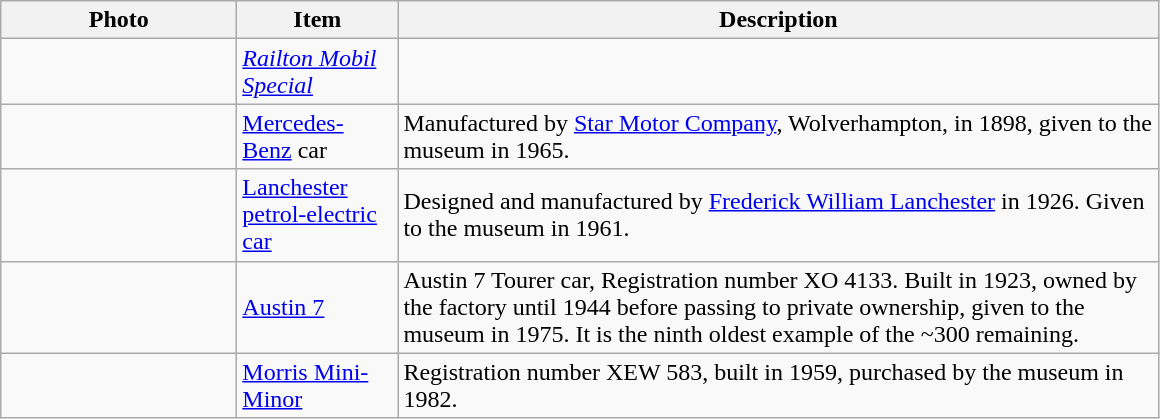<table class="wikitable">
<tr>
<th style="width: 150px;">Photo</th>
<th style="width: 100px;">Item</th>
<th style="width: 500px">Description</th>
</tr>
<tr>
<td></td>
<td><em><a href='#'>Railton Mobil Special</a></em></td>
<td></td>
</tr>
<tr>
<td></td>
<td><a href='#'>Mercedes-Benz</a> car</td>
<td>Manufactured by <a href='#'>Star Motor Company</a>, Wolverhampton, in 1898, given to the museum in 1965.</td>
</tr>
<tr>
<td></td>
<td><a href='#'>Lanchester petrol-electric car</a></td>
<td>Designed and manufactured by <a href='#'>Frederick William Lanchester</a> in 1926. Given to the museum in 1961.</td>
</tr>
<tr>
<td></td>
<td><a href='#'>Austin 7</a></td>
<td>Austin 7 Tourer car, Registration number XO 4133. Built in 1923, owned by the factory until 1944 before passing to private ownership, given to the museum in 1975. It is the ninth oldest example of the ~300 remaining.</td>
</tr>
<tr>
<td></td>
<td><a href='#'>Morris Mini-Minor</a></td>
<td>Registration number XEW 583, built in 1959, purchased by the museum in 1982.</td>
</tr>
</table>
